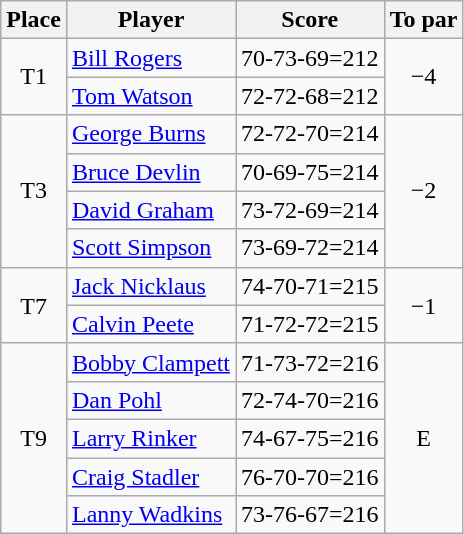<table class="wikitable">
<tr>
<th>Place</th>
<th>Player</th>
<th>Score</th>
<th>To par</th>
</tr>
<tr>
<td rowspan="2" align=center>T1</td>
<td> <a href='#'>Bill Rogers</a></td>
<td align=center>70-73-69=212</td>
<td rowspan="2" align=center>−4</td>
</tr>
<tr>
<td> <a href='#'>Tom Watson</a></td>
<td align=center>72-72-68=212</td>
</tr>
<tr>
<td rowspan="4" align=center>T3</td>
<td> <a href='#'>George Burns</a></td>
<td align=center>72-72-70=214</td>
<td rowspan="4" align=center>−2</td>
</tr>
<tr>
<td> <a href='#'>Bruce Devlin</a></td>
<td align=center>70-69-75=214</td>
</tr>
<tr>
<td> <a href='#'>David Graham</a></td>
<td align=center>73-72-69=214</td>
</tr>
<tr>
<td> <a href='#'>Scott Simpson</a></td>
<td align=center>73-69-72=214</td>
</tr>
<tr>
<td rowspan="2" align=center>T7</td>
<td> <a href='#'>Jack Nicklaus</a></td>
<td align=center>74-70-71=215</td>
<td rowspan="2" align=center>−1</td>
</tr>
<tr>
<td> <a href='#'>Calvin Peete</a></td>
<td align=center>71-72-72=215</td>
</tr>
<tr>
<td rowspan="5" align=center>T9</td>
<td> <a href='#'>Bobby Clampett</a></td>
<td align=center>71-73-72=216</td>
<td rowspan="5" align=center>E</td>
</tr>
<tr>
<td> <a href='#'>Dan Pohl</a></td>
<td align=center>72-74-70=216</td>
</tr>
<tr>
<td> <a href='#'>Larry Rinker</a></td>
<td align=center>74-67-75=216</td>
</tr>
<tr>
<td> <a href='#'>Craig Stadler</a></td>
<td align=center>76-70-70=216</td>
</tr>
<tr>
<td> <a href='#'>Lanny Wadkins</a></td>
<td align=center>73-76-67=216</td>
</tr>
</table>
